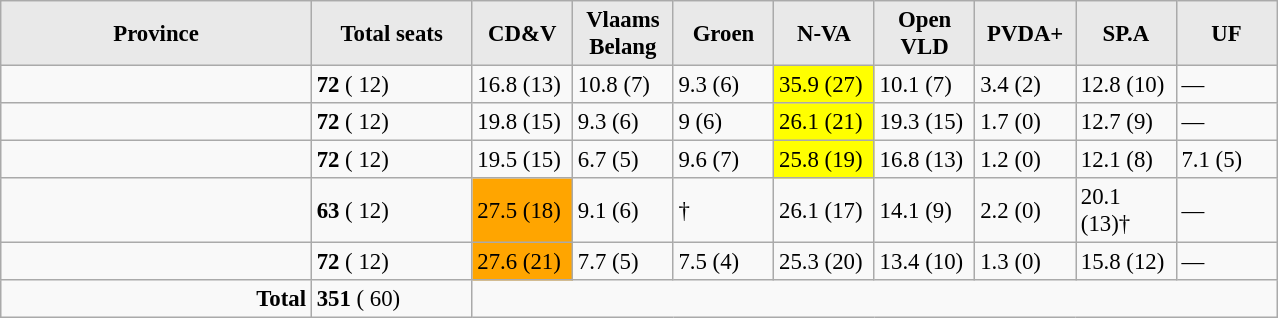<table class="wikitable" style="font-size:95%;">
<tr>
<th style="background-color:#E9E9E9; width:200px;">Province</th>
<th style="background-color:#E9E9E9; width:100px;">Total seats</th>
<th style="background-color:#E9E9E9; width:60px;">CD&V</th>
<th style="background-color:#E9E9E9; width:60px;">Vlaams Belang</th>
<th style="background-color:#E9E9E9; width:60px;">Groen</th>
<th style="background-color:#E9E9E9; width:60px;">N-VA</th>
<th style="background-color:#E9E9E9; width:60px;">Open VLD</th>
<th style="background-color:#E9E9E9; width:60px;">PVDA+</th>
<th style="background-color:#E9E9E9; width:60px;">SP.A</th>
<th style="background-color:#E9E9E9; width:60px;">UF</th>
</tr>
<tr>
<td></td>
<td><strong>72</strong> ( 12)</td>
<td>16.8 (13)</td>
<td>10.8 (7)</td>
<td>9.3 (6)</td>
<td bgcolor="yellow">35.9 (27)</td>
<td>10.1 (7)</td>
<td>3.4 (2)</td>
<td>12.8 (10)</td>
<td>—</td>
</tr>
<tr>
<td></td>
<td><strong>72</strong> ( 12)</td>
<td>19.8 (15)</td>
<td>9.3 (6)</td>
<td>9 (6)</td>
<td bgcolor="yellow">26.1 (21)</td>
<td>19.3 (15)</td>
<td>1.7 (0)</td>
<td>12.7 (9)</td>
<td>—</td>
</tr>
<tr>
<td></td>
<td><strong>72</strong> ( 12)</td>
<td>19.5 (15)</td>
<td>6.7 (5)</td>
<td>9.6 (7)</td>
<td bgcolor="yellow">25.8 (19)</td>
<td>16.8 (13)</td>
<td>1.2 (0)</td>
<td>12.1 (8)</td>
<td>7.1 (5)</td>
</tr>
<tr>
<td></td>
<td><strong>63</strong> ( 12)</td>
<td bgcolor="orange">27.5 (18)</td>
<td>9.1 (6)</td>
<td>†</td>
<td>26.1 (17)</td>
<td>14.1 (9)</td>
<td>2.2 (0)</td>
<td>20.1 (13)†</td>
<td>—</td>
</tr>
<tr>
<td></td>
<td><strong>72</strong> ( 12)</td>
<td bgcolor="orange">27.6 (21)</td>
<td>7.7 (5)</td>
<td>7.5 (4)</td>
<td>25.3 (20)</td>
<td>13.4 (10)</td>
<td>1.3 (0)</td>
<td>15.8 (12)</td>
<td>—</td>
</tr>
<tr>
<td style="text-align:right;"><strong>Total</strong></td>
<td><strong>351</strong> ( 60)</td>
</tr>
</table>
